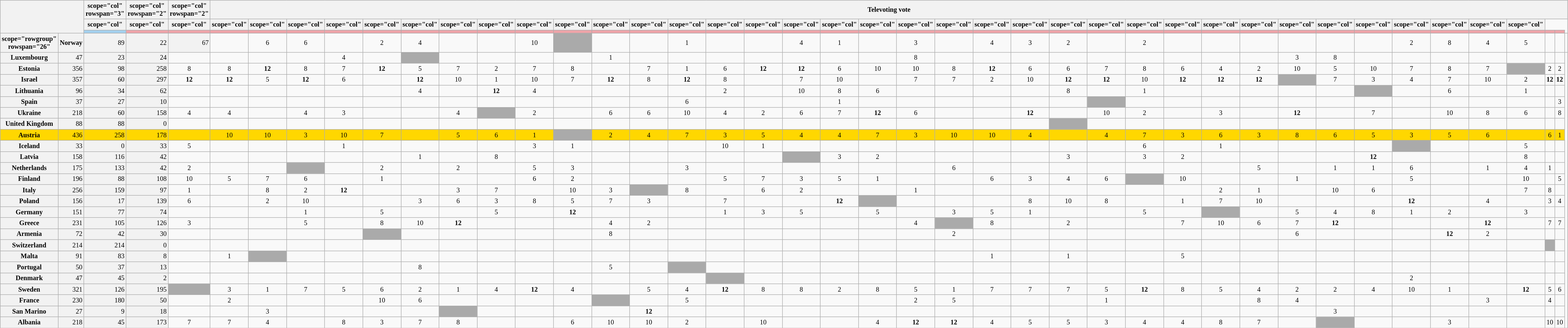<table class="wikitable plainrowheaders" style="text-align: center; font-size: 85%;">
<tr>
<td colspan="2" rowspan="3" style="background: #F2F2F2;"></td>
<th>scope="col" rowspan="3" </th>
<th>scope="col" rowspan="2" </th>
<th>scope="col" rowspan="2" </th>
<th scope="col" colspan="38">Televoting vote</th>
</tr>
<tr>
<th>scope="col" </th>
<th>scope="col" </th>
<th>scope="col" </th>
<th>scope="col" </th>
<th>scope="col" </th>
<th>scope="col" </th>
<th>scope="col" </th>
<th>scope="col" </th>
<th>scope="col" </th>
<th>scope="col" </th>
<th>scope="col" </th>
<th>scope="col" </th>
<th>scope="col" </th>
<th>scope="col" </th>
<th>scope="col" </th>
<th>scope="col" </th>
<th>scope="col" </th>
<th>scope="col" </th>
<th>scope="col" </th>
<th>scope="col" </th>
<th>scope="col" </th>
<th>scope="col" </th>
<th>scope="col" </th>
<th>scope="col" </th>
<th>scope="col" </th>
<th>scope="col" </th>
<th>scope="col" </th>
<th>scope="col" </th>
<th>scope="col" </th>
<th>scope="col" </th>
<th>scope="col" </th>
<th>scope="col" </th>
<th>scope="col" </th>
<th>scope="col" </th>
<th>scope="col" </th>
<th>scope="col" </th>
<th>scope="col" </th>
<th>scope="col" </th>
</tr>
<tr>
<td style="background: #A4D1EF;"></td>
<td style="background: #EFA4A9;"></td>
<td style="background: #EFA4A9;"></td>
<td style="background: #EFA4A9;"></td>
<td style="background: #EFA4A9;"></td>
<td style="background: #EFA4A9;"></td>
<td style="background: #EFA4A9;"></td>
<td style="background: #EFA4A9;"></td>
<td style="background: #EFA4A9;"></td>
<td style="background: #EFA4A9;"></td>
<td style="background: #EFA4A9;"></td>
<td style="background: #EFA4A9;"></td>
<td style="background: #EFA4A9;"></td>
<td style="background: #EFA4A9;"></td>
<td style="background: #EFA4A9;"></td>
<td style="background: #EFA4A9;"></td>
<td style="background: #EFA4A9;"></td>
<td style="background: #EFA4A9;"></td>
<td style="background: #EFA4A9;"></td>
<td style="background: #EFA4A9;"></td>
<td style="background: #EFA4A9;"></td>
<td style="background: #EFA4A9;"></td>
<td style="background: #EFA4A9;"></td>
<td style="background: #EFA4A9;"></td>
<td style="background: #EFA4A9;"></td>
<td style="background: #EFA4A9;"></td>
<td style="background: #EFA4A9;"></td>
<td style="background: #EFA4A9;"></td>
<td style="background: #EFA4A9;"></td>
<td style="background: #EFA4A9;"></td>
<td style="background: #EFA4A9;"></td>
<td style="background: #EFA4A9;"></td>
<td style="background: #EFA4A9;"></td>
<td style="background: #EFA4A9;"></td>
<td style="background: #EFA4A9;"></td>
<td style="background: #EFA4A9;"></td>
<td style="background: #EFA4A9;"></td>
<td style="background: #EFA4A9;"></td>
<td style="background: #EFA4A9;"></td>
<td style="background: #EFA4A9;"></td>
</tr>
<tr>
<th>scope="rowgroup" rowspan="26" </th>
<th scope="row" style="background: #f2f2f2;">Norway</th>
<td style="text-align: right; background: #f2f2f2;">89</td>
<td style="text-align: right; background: #f2f2f2;">22</td>
<td style="text-align: right; background: #f2f2f2;">67</td>
<td></td>
<td>6</td>
<td>6</td>
<td></td>
<td>2</td>
<td>4</td>
<td></td>
<td></td>
<td>10</td>
<td style="background: #aaa;"></td>
<td></td>
<td></td>
<td>1</td>
<td></td>
<td></td>
<td>4</td>
<td>1</td>
<td></td>
<td>3</td>
<td></td>
<td>4</td>
<td>3</td>
<td>2</td>
<td></td>
<td>2</td>
<td></td>
<td></td>
<td></td>
<td></td>
<td></td>
<td></td>
<td>2</td>
<td>8</td>
<td>4</td>
<td>5</td>
<td></td>
<td></td>
<td></td>
</tr>
<tr>
<th scope="row" style="background: #f2f2f2;">Luxembourg</th>
<td style="text-align: right; background: #f2f2f2;">47</td>
<td style="text-align: right; background: #f2f2f2;">23</td>
<td style="text-align: right; background: #f2f2f2;">24</td>
<td></td>
<td></td>
<td></td>
<td></td>
<td>4</td>
<td></td>
<td style="background: #aaa;"></td>
<td></td>
<td></td>
<td></td>
<td></td>
<td>1</td>
<td></td>
<td></td>
<td></td>
<td></td>
<td></td>
<td></td>
<td></td>
<td>8</td>
<td></td>
<td></td>
<td></td>
<td></td>
<td></td>
<td></td>
<td></td>
<td></td>
<td></td>
<td>3</td>
<td>8</td>
<td></td>
<td></td>
<td></td>
<td></td>
<td></td>
<td></td>
<td></td>
</tr>
<tr>
<th scope="row" style="background: #f2f2f2;">Estonia</th>
<td style="text-align: right; background: #f2f2f2;">356</td>
<td style="text-align: right; background: #f2f2f2;">98</td>
<td style="text-align: right; background: #f2f2f2;">258</td>
<td>8</td>
<td>8</td>
<td><strong>12</strong></td>
<td>8</td>
<td>7</td>
<td><strong>12</strong></td>
<td>5</td>
<td>7</td>
<td>2</td>
<td>7</td>
<td>8</td>
<td></td>
<td>7</td>
<td>1</td>
<td>6</td>
<td><strong>12</strong></td>
<td><strong>12</strong></td>
<td>6</td>
<td>10</td>
<td>10</td>
<td>8</td>
<td><strong>12</strong></td>
<td>6</td>
<td>6</td>
<td>7</td>
<td>8</td>
<td>6</td>
<td>4</td>
<td>2</td>
<td>10</td>
<td>5</td>
<td>10</td>
<td>7</td>
<td>8</td>
<td>7</td>
<td style="background: #aaa;"></td>
<td>2</td>
<td>2</td>
</tr>
<tr>
<th scope="row" style="background: #f2f2f2;">Israel</th>
<td style="text-align: right; background: #f2f2f2;">357</td>
<td style="text-align: right; background: #f2f2f2;">60</td>
<td style="text-align: right; background: #f2f2f2;">297</td>
<td><strong>12</strong></td>
<td><strong>12</strong></td>
<td>5</td>
<td><strong>12</strong></td>
<td>6</td>
<td></td>
<td><strong>12</strong></td>
<td>10</td>
<td>1</td>
<td>10</td>
<td>7</td>
<td><strong>12</strong></td>
<td>8</td>
<td><strong>12</strong></td>
<td>8</td>
<td></td>
<td>7</td>
<td>10</td>
<td></td>
<td>7</td>
<td>7</td>
<td>2</td>
<td>10</td>
<td><strong>12</strong></td>
<td><strong>12</strong></td>
<td>10</td>
<td><strong>12</strong></td>
<td><strong>12</strong></td>
<td><strong>12</strong></td>
<td style="background: #aaa;"></td>
<td>7</td>
<td>3</td>
<td>4</td>
<td>7</td>
<td>10</td>
<td>2</td>
<td><strong>12</strong></td>
<td><strong>12</strong></td>
</tr>
<tr>
<th scope="row" style="background: #f2f2f2;">Lithuania</th>
<td style="text-align: right; background: #f2f2f2;">96</td>
<td style="text-align: right; background: #f2f2f2;">34</td>
<td style="text-align: right; background: #f2f2f2;">62</td>
<td></td>
<td></td>
<td></td>
<td></td>
<td></td>
<td></td>
<td>4</td>
<td></td>
<td><strong>12</strong></td>
<td>4</td>
<td></td>
<td></td>
<td></td>
<td></td>
<td>2</td>
<td></td>
<td>10</td>
<td>8</td>
<td>6</td>
<td></td>
<td></td>
<td></td>
<td></td>
<td>8</td>
<td></td>
<td>1</td>
<td></td>
<td></td>
<td></td>
<td></td>
<td></td>
<td style="background: #aaa;"></td>
<td></td>
<td>6</td>
<td></td>
<td>1</td>
<td></td>
<td></td>
</tr>
<tr>
<th scope="row" style="background: #f2f2f2;">Spain</th>
<td style="text-align: right; background: #f2f2f2;">37</td>
<td style="text-align: right; background: #f2f2f2;">27</td>
<td style="text-align: right; background: #f2f2f2;">10</td>
<td></td>
<td></td>
<td></td>
<td></td>
<td></td>
<td></td>
<td></td>
<td></td>
<td></td>
<td></td>
<td></td>
<td></td>
<td></td>
<td>6</td>
<td></td>
<td></td>
<td></td>
<td>1</td>
<td></td>
<td></td>
<td></td>
<td></td>
<td></td>
<td></td>
<td style="background: #aaa;"></td>
<td></td>
<td></td>
<td></td>
<td></td>
<td></td>
<td></td>
<td></td>
<td></td>
<td></td>
<td></td>
<td></td>
<td></td>
<td>3</td>
</tr>
<tr>
<th scope="row" style="background: #f2f2f2;">Ukraine</th>
<td style="text-align: right; background: #f2f2f2;">218</td>
<td style="text-align: right; background: #f2f2f2;">60</td>
<td style="text-align: right; background: #f2f2f2;">158</td>
<td>4</td>
<td>4</td>
<td></td>
<td>4</td>
<td>3</td>
<td></td>
<td></td>
<td>4</td>
<td style="background: #aaa;"></td>
<td>2</td>
<td></td>
<td>6</td>
<td>6</td>
<td>10</td>
<td>4</td>
<td>2</td>
<td>6</td>
<td>7</td>
<td><strong>12</strong></td>
<td>6</td>
<td></td>
<td></td>
<td><strong>12</strong></td>
<td></td>
<td>10</td>
<td>2</td>
<td></td>
<td>3</td>
<td></td>
<td><strong>12</strong></td>
<td></td>
<td>7</td>
<td></td>
<td>10</td>
<td>8</td>
<td>6</td>
<td></td>
<td>8</td>
</tr>
<tr>
<th scope="row" style="background: #f2f2f2;">United Kingdom</th>
<td style="text-align: right; background: #f2f2f2;">88</td>
<td style="text-align: right; background: #f2f2f2;">88</td>
<td style="text-align: right; background: #f2f2f2;">0</td>
<td></td>
<td></td>
<td></td>
<td></td>
<td></td>
<td></td>
<td></td>
<td></td>
<td></td>
<td></td>
<td></td>
<td></td>
<td></td>
<td></td>
<td></td>
<td></td>
<td></td>
<td></td>
<td></td>
<td></td>
<td></td>
<td></td>
<td></td>
<td style="background: #aaa;"></td>
<td></td>
<td></td>
<td></td>
<td></td>
<td></td>
<td></td>
<td></td>
<td></td>
<td></td>
<td></td>
<td></td>
<td></td>
<td></td>
<td></td>
</tr>
<tr style="background-color: gold;"|>
<th scope="row" style="background: gold;"><strong>Austria</strong></th>
<td style="text-align: right; background: gold;">436</td>
<td style="text-align: right; background: gold;">258</td>
<td style="text-align: right; background: gold;">178</td>
<td></td>
<td>10</td>
<td>10</td>
<td>3</td>
<td>10</td>
<td>7</td>
<td></td>
<td>5</td>
<td>6</td>
<td>1</td>
<td style="background: #aaa;"></td>
<td>2</td>
<td>4</td>
<td>7</td>
<td>3</td>
<td>5</td>
<td>4</td>
<td>4</td>
<td>7</td>
<td>3</td>
<td>10</td>
<td>10</td>
<td>4</td>
<td></td>
<td>4</td>
<td>7</td>
<td>3</td>
<td>6</td>
<td>3</td>
<td>8</td>
<td>6</td>
<td>5</td>
<td>3</td>
<td>5</td>
<td>6</td>
<td></td>
<td>6</td>
<td>1</td>
</tr>
<tr>
<th scope="row" style="background: #f2f2f2;">Iceland</th>
<td style="text-align: right; background: #f2f2f2;">33</td>
<td style="text-align: right; background: #f2f2f2;">0</td>
<td style="text-align: right; background: #f2f2f2;">33</td>
<td>5</td>
<td></td>
<td></td>
<td></td>
<td>1</td>
<td></td>
<td></td>
<td></td>
<td></td>
<td>3</td>
<td>1</td>
<td></td>
<td></td>
<td></td>
<td>10</td>
<td>1</td>
<td></td>
<td></td>
<td></td>
<td></td>
<td></td>
<td></td>
<td></td>
<td></td>
<td></td>
<td>6</td>
<td></td>
<td>1</td>
<td></td>
<td></td>
<td></td>
<td></td>
<td style="background: #aaa;"></td>
<td></td>
<td></td>
<td>5</td>
<td></td>
<td></td>
</tr>
<tr>
<th scope="row" style="background: #f2f2f2;">Latvia</th>
<td style="text-align: right; background: #f2f2f2;">158</td>
<td style="text-align: right; background: #f2f2f2;">116</td>
<td style="text-align: right; background: #f2f2f2;">42</td>
<td></td>
<td></td>
<td></td>
<td></td>
<td></td>
<td></td>
<td>1</td>
<td></td>
<td>8</td>
<td></td>
<td></td>
<td></td>
<td></td>
<td></td>
<td></td>
<td></td>
<td style="background: #aaa;"></td>
<td>3</td>
<td>2</td>
<td></td>
<td></td>
<td></td>
<td></td>
<td>3</td>
<td></td>
<td>3</td>
<td>2</td>
<td></td>
<td></td>
<td></td>
<td></td>
<td><strong>12</strong></td>
<td></td>
<td></td>
<td></td>
<td>8</td>
<td></td>
<td></td>
</tr>
<tr>
<th scope="row" style="background: #f2f2f2;">Netherlands</th>
<td style="text-align: right; background: #f2f2f2;">175</td>
<td style="text-align: right; background: #f2f2f2;">133</td>
<td style="text-align: right; background: #f2f2f2;">42</td>
<td>2</td>
<td></td>
<td></td>
<td style="background: #aaa;"></td>
<td></td>
<td>2</td>
<td></td>
<td>2</td>
<td></td>
<td>5</td>
<td>3</td>
<td></td>
<td></td>
<td>3</td>
<td></td>
<td></td>
<td></td>
<td></td>
<td></td>
<td></td>
<td>6</td>
<td></td>
<td></td>
<td></td>
<td></td>
<td></td>
<td></td>
<td></td>
<td>5</td>
<td></td>
<td>1</td>
<td>1</td>
<td>6</td>
<td></td>
<td>1</td>
<td>4</td>
<td>1</td>
<td></td>
</tr>
<tr>
<th scope="row" style="background: #f2f2f2;">Finland</th>
<td style="text-align: right; background: #f2f2f2;">196</td>
<td style="text-align: right; background: #f2f2f2;">88</td>
<td style="text-align: right; background: #f2f2f2;">108</td>
<td>10</td>
<td>5</td>
<td>7</td>
<td>6</td>
<td></td>
<td>1</td>
<td></td>
<td></td>
<td></td>
<td>6</td>
<td>2</td>
<td></td>
<td></td>
<td></td>
<td>5</td>
<td>7</td>
<td>3</td>
<td>5</td>
<td>1</td>
<td></td>
<td></td>
<td>6</td>
<td>3</td>
<td>4</td>
<td>6</td>
<td style="background: #aaa;"></td>
<td>10</td>
<td></td>
<td></td>
<td>1</td>
<td></td>
<td></td>
<td>5</td>
<td></td>
<td></td>
<td>10</td>
<td></td>
<td>5</td>
</tr>
<tr>
<th scope="row" style="background: #f2f2f2;">Italy</th>
<td style="text-align: right; background: #f2f2f2;">256</td>
<td style="text-align: right; background: #f2f2f2;">159</td>
<td style="text-align: right; background: #f2f2f2;">97</td>
<td>1</td>
<td></td>
<td>8</td>
<td>2</td>
<td><strong>12</strong></td>
<td></td>
<td></td>
<td>3</td>
<td>7</td>
<td></td>
<td>10</td>
<td>3</td>
<td style="background: #aaa;"></td>
<td>8</td>
<td></td>
<td>6</td>
<td>2</td>
<td></td>
<td></td>
<td>1</td>
<td></td>
<td></td>
<td></td>
<td></td>
<td></td>
<td></td>
<td></td>
<td>2</td>
<td>1</td>
<td></td>
<td>10</td>
<td>6</td>
<td></td>
<td></td>
<td></td>
<td>7</td>
<td>8</td>
<td></td>
</tr>
<tr>
<th scope="row" style="background: #f2f2f2;">Poland</th>
<td style="text-align: right; background: #f2f2f2;">156</td>
<td style="text-align: right; background: #f2f2f2;">17</td>
<td style="text-align: right; background: #f2f2f2;">139</td>
<td>6</td>
<td></td>
<td>2</td>
<td>10</td>
<td></td>
<td></td>
<td>3</td>
<td>6</td>
<td>3</td>
<td>8</td>
<td>5</td>
<td>7</td>
<td>3</td>
<td></td>
<td>7</td>
<td></td>
<td></td>
<td><strong>12</strong></td>
<td style="background: #aaa;"></td>
<td></td>
<td></td>
<td></td>
<td>8</td>
<td>10</td>
<td>8</td>
<td></td>
<td>1</td>
<td>7</td>
<td>10</td>
<td></td>
<td></td>
<td></td>
<td><strong>12</strong></td>
<td></td>
<td>4</td>
<td></td>
<td>3</td>
<td>4</td>
</tr>
<tr>
<th scope="row" style="background: #f2f2f2;">Germany</th>
<td style="text-align: right; background: #f2f2f2;">151</td>
<td style="text-align: right; background: #f2f2f2;">77</td>
<td style="text-align: right; background: #f2f2f2;">74</td>
<td></td>
<td></td>
<td></td>
<td>1</td>
<td></td>
<td>5</td>
<td></td>
<td></td>
<td>5</td>
<td></td>
<td><strong>12</strong></td>
<td></td>
<td></td>
<td></td>
<td>1</td>
<td>3</td>
<td>5</td>
<td></td>
<td>5</td>
<td></td>
<td>3</td>
<td>5</td>
<td>1</td>
<td></td>
<td></td>
<td>5</td>
<td></td>
<td style="background: #aaa;"></td>
<td></td>
<td>5</td>
<td>4</td>
<td>8</td>
<td>1</td>
<td>2</td>
<td></td>
<td>3</td>
<td></td>
<td></td>
</tr>
<tr>
<th scope="row" style="background: #f2f2f2;">Greece</th>
<td style="text-align: right; background: #f2f2f2;">231</td>
<td style="text-align: right; background: #f2f2f2;">105</td>
<td style="text-align: right; background: #f2f2f2;">126</td>
<td>3</td>
<td></td>
<td></td>
<td>5</td>
<td></td>
<td>8</td>
<td>10</td>
<td><strong>12</strong></td>
<td></td>
<td></td>
<td></td>
<td>4</td>
<td>2</td>
<td></td>
<td></td>
<td></td>
<td></td>
<td></td>
<td></td>
<td>4</td>
<td style="background: #aaa;"></td>
<td>8</td>
<td></td>
<td>2</td>
<td></td>
<td></td>
<td>7</td>
<td>10</td>
<td>6</td>
<td>7</td>
<td><strong>12</strong></td>
<td></td>
<td></td>
<td></td>
<td><strong>12</strong></td>
<td></td>
<td>7</td>
<td>7</td>
</tr>
<tr>
<th scope="row" style="background: #f2f2f2;">Armenia</th>
<td style="text-align: right; background: #f2f2f2;">72</td>
<td style="text-align: right; background: #f2f2f2;">42</td>
<td style="text-align: right; background: #f2f2f2;">30</td>
<td></td>
<td></td>
<td></td>
<td></td>
<td></td>
<td style="background: #aaa;"></td>
<td></td>
<td></td>
<td></td>
<td></td>
<td></td>
<td>8</td>
<td></td>
<td></td>
<td></td>
<td></td>
<td></td>
<td></td>
<td></td>
<td></td>
<td>2</td>
<td></td>
<td></td>
<td></td>
<td></td>
<td></td>
<td></td>
<td></td>
<td></td>
<td>6</td>
<td></td>
<td></td>
<td></td>
<td><strong>12</strong></td>
<td>2</td>
<td></td>
<td></td>
<td></td>
</tr>
<tr>
<th scope="row" style="background: #f2f2f2;">Switzerland</th>
<td style="text-align: right; background: #f2f2f2;">214</td>
<td style="text-align: right; background: #f2f2f2;">214</td>
<td style="text-align: right; background: #f2f2f2;">0</td>
<td></td>
<td></td>
<td></td>
<td></td>
<td></td>
<td></td>
<td></td>
<td></td>
<td></td>
<td></td>
<td></td>
<td></td>
<td></td>
<td></td>
<td></td>
<td></td>
<td></td>
<td></td>
<td></td>
<td></td>
<td></td>
<td></td>
<td></td>
<td></td>
<td></td>
<td></td>
<td></td>
<td></td>
<td></td>
<td></td>
<td></td>
<td></td>
<td></td>
<td></td>
<td></td>
<td></td>
<td style="background: #aaa;"></td>
<td></td>
</tr>
<tr>
<th scope="row" style="background: #f2f2f2;">Malta</th>
<td style="text-align: right; background: #f2f2f2;">91</td>
<td style="text-align: right; background: #f2f2f2;">83</td>
<td style="text-align: right; background: #f2f2f2;">8</td>
<td></td>
<td>1</td>
<td style="background: #aaa;"></td>
<td></td>
<td></td>
<td></td>
<td></td>
<td></td>
<td></td>
<td></td>
<td></td>
<td></td>
<td></td>
<td></td>
<td></td>
<td></td>
<td></td>
<td></td>
<td></td>
<td></td>
<td></td>
<td>1</td>
<td></td>
<td>1</td>
<td></td>
<td></td>
<td>5</td>
<td></td>
<td></td>
<td></td>
<td></td>
<td></td>
<td></td>
<td></td>
<td></td>
<td></td>
<td></td>
<td></td>
</tr>
<tr>
<th scope="row" style="background: #f2f2f2;">Portugal</th>
<td style="text-align: right; background: #f2f2f2;">50</td>
<td style="text-align: right; background: #f2f2f2;">37</td>
<td style="text-align: right; background: #f2f2f2;">13</td>
<td></td>
<td></td>
<td></td>
<td></td>
<td></td>
<td></td>
<td>8</td>
<td></td>
<td></td>
<td></td>
<td></td>
<td>5</td>
<td></td>
<td style="background: #aaa;"></td>
<td></td>
<td></td>
<td></td>
<td></td>
<td></td>
<td></td>
<td></td>
<td></td>
<td></td>
<td></td>
<td></td>
<td></td>
<td></td>
<td></td>
<td></td>
<td></td>
<td></td>
<td></td>
<td></td>
<td></td>
<td></td>
<td></td>
<td></td>
<td></td>
</tr>
<tr>
<th scope="row" style="background: #f2f2f2;">Denmark</th>
<td style="text-align: right; background: #f2f2f2;">47</td>
<td style="text-align: right; background: #f2f2f2;">45</td>
<td style="text-align: right; background: #f2f2f2;">2</td>
<td></td>
<td></td>
<td></td>
<td></td>
<td></td>
<td></td>
<td></td>
<td></td>
<td></td>
<td></td>
<td></td>
<td></td>
<td></td>
<td></td>
<td style="background: #aaa;"></td>
<td></td>
<td></td>
<td></td>
<td></td>
<td></td>
<td></td>
<td></td>
<td></td>
<td></td>
<td></td>
<td></td>
<td></td>
<td></td>
<td></td>
<td></td>
<td></td>
<td></td>
<td>2</td>
<td></td>
<td></td>
<td></td>
<td></td>
<td></td>
</tr>
<tr>
<th scope="row" style="background: #f2f2f2;">Sweden</th>
<td style="text-align: right; background: #f2f2f2;">321</td>
<td style="text-align: right; background: #f2f2f2;">126</td>
<td style="text-align: right; background: #f2f2f2;">195</td>
<td style="background: #aaa;"></td>
<td>3</td>
<td>1</td>
<td>7</td>
<td>5</td>
<td>6</td>
<td>2</td>
<td>1</td>
<td>4</td>
<td><strong>12</strong></td>
<td>4</td>
<td></td>
<td>5</td>
<td>4</td>
<td><strong>12</strong></td>
<td>8</td>
<td>8</td>
<td>2</td>
<td>8</td>
<td>5</td>
<td>1</td>
<td>7</td>
<td>7</td>
<td>7</td>
<td>5</td>
<td><strong>12</strong></td>
<td>8</td>
<td>5</td>
<td>4</td>
<td>2</td>
<td>2</td>
<td>4</td>
<td>10</td>
<td>1</td>
<td></td>
<td><strong>12</strong></td>
<td>5</td>
<td>6</td>
</tr>
<tr>
<th scope="row" style="background: #f2f2f2;">France</th>
<td style="text-align: right; background: #f2f2f2;">230</td>
<td style="text-align: right; background: #f2f2f2;">180</td>
<td style="text-align: right; background: #f2f2f2;">50</td>
<td></td>
<td>2</td>
<td></td>
<td></td>
<td></td>
<td>10</td>
<td>6</td>
<td></td>
<td></td>
<td></td>
<td></td>
<td style="background: #aaa;"></td>
<td></td>
<td>5</td>
<td></td>
<td></td>
<td></td>
<td></td>
<td></td>
<td>2</td>
<td>5</td>
<td></td>
<td></td>
<td></td>
<td>1</td>
<td></td>
<td></td>
<td></td>
<td>8</td>
<td>4</td>
<td></td>
<td></td>
<td></td>
<td></td>
<td>3</td>
<td></td>
<td>4</td>
<td></td>
</tr>
<tr>
<th scope="row" style="background: #f2f2f2;">San Marino</th>
<td style="text-align: right; background: #f2f2f2;">27</td>
<td style="text-align: right; background: #f2f2f2;">9</td>
<td style="text-align: right; background: #f2f2f2;">18</td>
<td></td>
<td></td>
<td>3</td>
<td></td>
<td></td>
<td></td>
<td></td>
<td style="background: #aaa;"></td>
<td></td>
<td></td>
<td></td>
<td></td>
<td><strong>12</strong></td>
<td></td>
<td></td>
<td></td>
<td></td>
<td></td>
<td></td>
<td></td>
<td></td>
<td></td>
<td></td>
<td></td>
<td></td>
<td></td>
<td></td>
<td></td>
<td></td>
<td></td>
<td>3</td>
<td></td>
<td></td>
<td></td>
<td></td>
<td></td>
<td></td>
<td></td>
</tr>
<tr>
<th scope="row" style="background: #f2f2f2;">Albania</th>
<td style="text-align: right; background: #f2f2f2;">218</td>
<td style="text-align: right; background: #f2f2f2;">45</td>
<td style="text-align: right; background: #f2f2f2;">173</td>
<td>7</td>
<td>7</td>
<td>4</td>
<td></td>
<td>8</td>
<td>3</td>
<td>7</td>
<td>8</td>
<td></td>
<td></td>
<td>6</td>
<td>10</td>
<td>10</td>
<td>2</td>
<td></td>
<td>10</td>
<td></td>
<td></td>
<td>4</td>
<td><strong>12</strong></td>
<td><strong>12</strong></td>
<td>4</td>
<td>5</td>
<td>5</td>
<td>3</td>
<td>4</td>
<td>4</td>
<td>8</td>
<td>7</td>
<td></td>
<td style="background: #aaa;"></td>
<td></td>
<td></td>
<td>3</td>
<td></td>
<td></td>
<td>10</td>
<td>10</td>
</tr>
</table>
